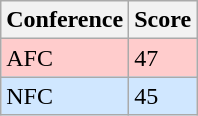<table class="wikitable">
<tr>
<th>Conference</th>
<th>Score</th>
</tr>
<tr>
<td style="background:#FFCCCC">AFC</td>
<td style="background:#FFCCCC">47</td>
</tr>
<tr>
<td style="background:#D0E7FF">NFC</td>
<td style="background:#D0E7FF">45</td>
</tr>
</table>
